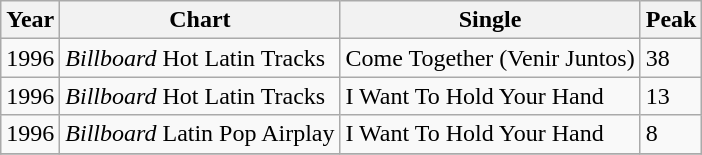<table class="wikitable">
<tr>
<th>Year</th>
<th>Chart </th>
<th>Single</th>
<th>Peak</th>
</tr>
<tr>
<td>1996</td>
<td><em>Billboard</em> Hot Latin Tracks</td>
<td>Come Together (Venir Juntos)</td>
<td>38</td>
</tr>
<tr>
<td>1996</td>
<td><em>Billboard</em> Hot Latin Tracks</td>
<td>I Want To Hold Your Hand</td>
<td>13</td>
</tr>
<tr>
<td>1996</td>
<td><em>Billboard</em> Latin Pop Airplay</td>
<td>I Want To Hold Your Hand</td>
<td>8</td>
</tr>
<tr>
</tr>
</table>
